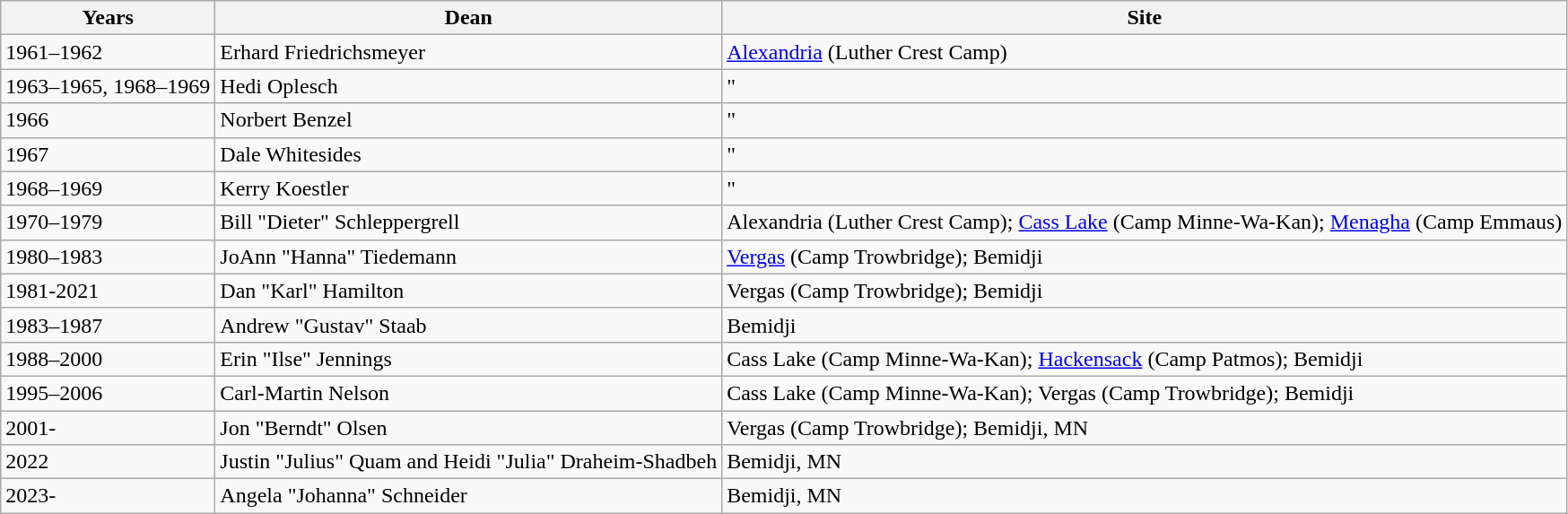<table class="wikitable" border="1">
<tr>
<th>Years</th>
<th>Dean</th>
<th>Site</th>
</tr>
<tr>
<td>1961–1962</td>
<td>Erhard Friedrichsmeyer</td>
<td><a href='#'>Alexandria</a> (Luther Crest Camp)</td>
</tr>
<tr>
<td>1963–1965, 1968–1969</td>
<td>Hedi Oplesch</td>
<td>"</td>
</tr>
<tr>
<td>1966</td>
<td>Norbert Benzel</td>
<td>"</td>
</tr>
<tr>
<td>1967</td>
<td>Dale Whitesides</td>
<td>"</td>
</tr>
<tr>
<td>1968–1969</td>
<td>Kerry Koestler</td>
<td>"</td>
</tr>
<tr>
<td>1970–1979</td>
<td>Bill "Dieter" Schleppergrell</td>
<td>Alexandria (Luther Crest Camp); <a href='#'>Cass Lake</a> (Camp Minne-Wa-Kan); <a href='#'>Menagha</a> (Camp Emmaus)</td>
</tr>
<tr>
<td>1980–1983</td>
<td>JoAnn "Hanna" Tiedemann</td>
<td><a href='#'>Vergas</a> (Camp Trowbridge); Bemidji</td>
</tr>
<tr>
<td>1981-2021</td>
<td>Dan "Karl" Hamilton</td>
<td>Vergas (Camp Trowbridge); Bemidji</td>
</tr>
<tr>
<td>1983–1987</td>
<td>Andrew "Gustav" Staab</td>
<td>Bemidji</td>
</tr>
<tr>
<td>1988–2000</td>
<td>Erin "Ilse" Jennings</td>
<td>Cass Lake (Camp Minne-Wa-Kan); <a href='#'>Hackensack</a> (Camp Patmos); Bemidji</td>
</tr>
<tr>
<td>1995–2006</td>
<td>Carl-Martin Nelson</td>
<td>Cass Lake (Camp Minne-Wa-Kan); Vergas (Camp Trowbridge); Bemidji</td>
</tr>
<tr>
<td>2001-</td>
<td>Jon "Berndt" Olsen</td>
<td>Vergas (Camp Trowbridge); Bemidji, MN</td>
</tr>
<tr>
<td>2022</td>
<td>Justin "Julius" Quam and Heidi "Julia" Draheim-Shadbeh</td>
<td>Bemidji, MN</td>
</tr>
<tr>
<td>2023-</td>
<td>Angela "Johanna" Schneider</td>
<td>Bemidji, MN</td>
</tr>
</table>
